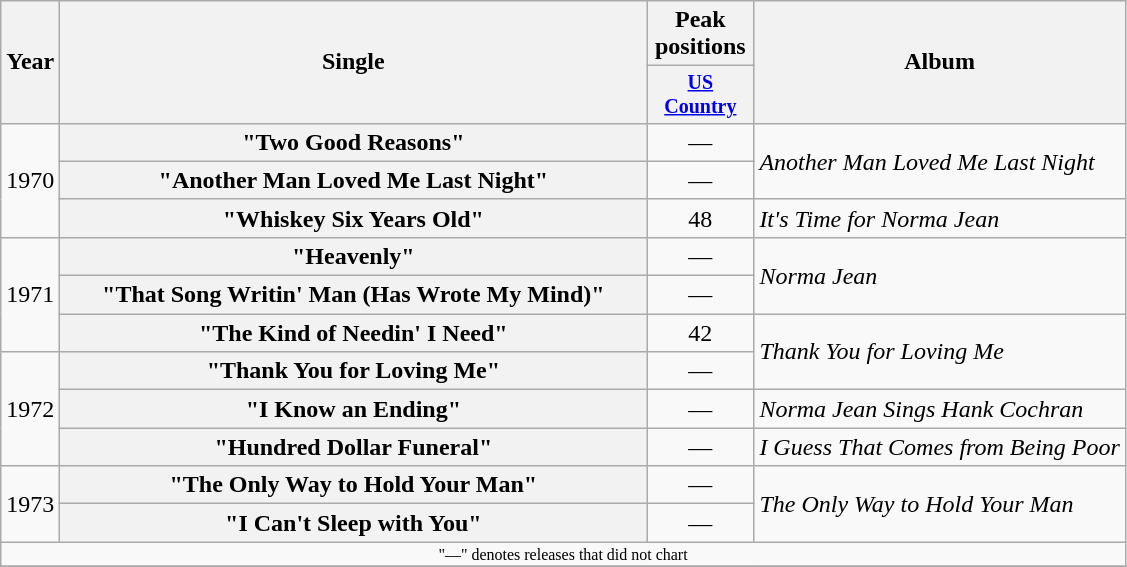<table class="wikitable plainrowheaders" style="text-align:center;">
<tr>
<th rowspan="2">Year</th>
<th rowspan="2" style="width:24em;">Single</th>
<th>Peak positions</th>
<th rowspan="2">Album</th>
</tr>
<tr style="font-size:smaller;">
<th width="65"><a href='#'>US Country</a><br></th>
</tr>
<tr>
<td rowspan="3">1970</td>
<th scope="row">"Two Good Reasons"</th>
<td>—</td>
<td align="left" rowspan="2"><em>Another Man Loved Me Last Night</em></td>
</tr>
<tr>
<th scope="row">"Another Man Loved Me Last Night"</th>
<td>—</td>
</tr>
<tr>
<th scope="row">"Whiskey Six Years Old"</th>
<td>48</td>
<td align="left"><em>It's Time for Norma Jean</em></td>
</tr>
<tr>
<td rowspan="3">1971</td>
<th scope="row">"Heavenly"</th>
<td>—</td>
<td align="left" rowspan="2"><em>Norma Jean</em></td>
</tr>
<tr>
<th scope="row">"That Song Writin' Man (Has Wrote My Mind)"</th>
<td>—</td>
</tr>
<tr>
<th scope="row">"The Kind of Needin' I Need"</th>
<td>42</td>
<td align="left" rowspan="2"><em>Thank You for Loving Me</em></td>
</tr>
<tr>
<td rowspan="3">1972</td>
<th scope="row">"Thank You for Loving Me"</th>
<td>—</td>
</tr>
<tr>
<th scope="row">"I Know an Ending"</th>
<td>—</td>
<td align="left"><em>Norma Jean Sings Hank Cochran</em></td>
</tr>
<tr>
<th scope="row">"Hundred Dollar Funeral"</th>
<td>—</td>
<td align="left"><em>I Guess That Comes from Being Poor</em></td>
</tr>
<tr>
<td rowspan="2">1973</td>
<th scope="row">"The Only Way to Hold Your Man"</th>
<td>—</td>
<td align="left" rowspan="2"><em>The Only Way to Hold Your Man</em></td>
</tr>
<tr>
<th scope="row">"I Can't Sleep with You"</th>
<td>—</td>
</tr>
<tr>
<td colspan="4" style="font-size:8pt">"—" denotes releases that did not chart</td>
</tr>
<tr>
</tr>
</table>
